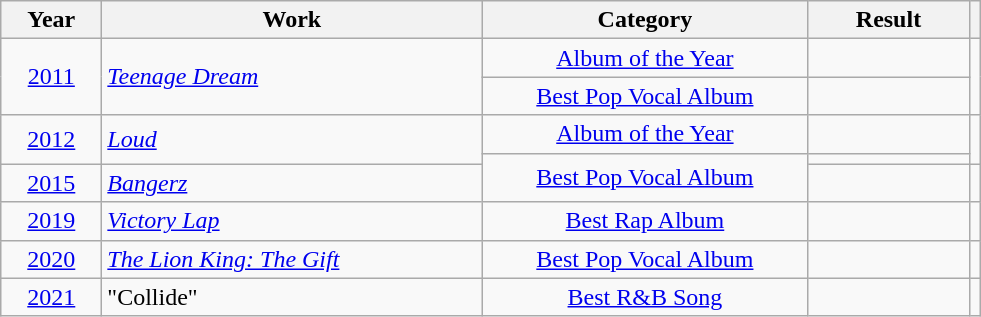<table class="wikitable plainrowheaders">
<tr>
<th scope="col", style="width:60px;">Year</th>
<th scope="col", style="width:246px;">Work</th>
<th scope="col", style="width:210px;">Category</th>
<th scope="col", style="width:100px;">Result</th>
<th scope="col"></th>
</tr>
<tr>
<td rowspan="2", style="text-align:center;"><a href='#'>2011</a></td>
<td rowspan="2"><em><a href='#'>Teenage Dream</a></em><br></td>
<td style="text-align:center;"><a href='#'>Album of the Year</a></td>
<td></td>
<td rowspan="2", style="text-align:center;"></td>
</tr>
<tr>
<td style="text-align:center;"><a href='#'>Best Pop Vocal Album</a></td>
<td></td>
</tr>
<tr>
<td rowspan="2", style="text-align:center;"><a href='#'>2012</a></td>
<td rowspan="2"><em><a href='#'>Loud</a></em><br></td>
<td style="text-align:center;"><a href='#'>Album of the Year</a></td>
<td></td>
<td rowspan="2", style="text-align:center;"></td>
</tr>
<tr>
<td rowspan="2", style="text-align:center;"><a href='#'>Best Pop Vocal Album</a></td>
<td></td>
</tr>
<tr>
<td style="text-align:center;"><a href='#'>2015</a></td>
<td><em><a href='#'>Bangerz</a></em><br></td>
<td></td>
<td style="text-align:center;"></td>
</tr>
<tr>
<td style="text-align:center;"><a href='#'>2019</a></td>
<td><em><a href='#'>Victory Lap</a></em><br></td>
<td style="text-align:center;"><a href='#'>Best Rap Album</a></td>
<td></td>
<td style="text-align:center;"></td>
</tr>
<tr>
<td style="text-align:center;"><a href='#'>2020</a></td>
<td><em><a href='#'>The Lion King: The Gift</a></em><br></td>
<td style="text-align:center;"><a href='#'>Best Pop Vocal Album</a></td>
<td></td>
<td style="text-align:center;"></td>
</tr>
<tr>
<td style="text-align:center;"><a href='#'>2021</a></td>
<td>"Collide"</td>
<td style="text-align:center;"><a href='#'>Best R&B Song</a></td>
<td></td>
<td style="text-align:center;"></td>
</tr>
</table>
